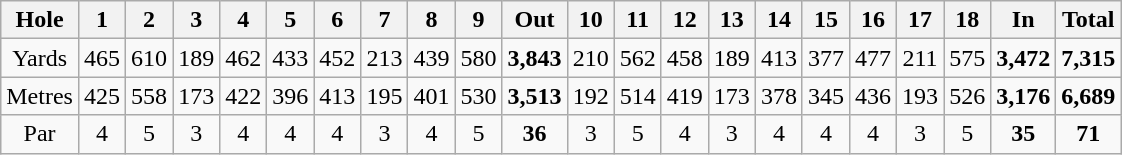<table class="wikitable" style="text-align:center">
<tr>
<th align="left">Hole</th>
<th>1</th>
<th>2</th>
<th>3</th>
<th>4</th>
<th>5</th>
<th>6</th>
<th>7</th>
<th>8</th>
<th>9</th>
<th>Out</th>
<th>10</th>
<th>11</th>
<th>12</th>
<th>13</th>
<th>14</th>
<th>15</th>
<th>16</th>
<th>17</th>
<th>18</th>
<th>In</th>
<th>Total</th>
</tr>
<tr>
<td align="center">Yards</td>
<td>465</td>
<td>610</td>
<td>189</td>
<td>462</td>
<td>433</td>
<td>452</td>
<td>213</td>
<td>439</td>
<td>580</td>
<td><strong>3,843</strong></td>
<td>210</td>
<td>562</td>
<td>458</td>
<td>189</td>
<td>413</td>
<td>377</td>
<td>477</td>
<td>211</td>
<td>575</td>
<td><strong>3,472</strong></td>
<td><strong>7,315</strong></td>
</tr>
<tr>
<td align="center">Metres</td>
<td>425</td>
<td>558</td>
<td>173</td>
<td>422</td>
<td>396</td>
<td>413</td>
<td>195</td>
<td>401</td>
<td>530</td>
<td><strong>3,513</strong></td>
<td>192</td>
<td>514</td>
<td>419</td>
<td>173</td>
<td>378</td>
<td>345</td>
<td>436</td>
<td>193</td>
<td>526</td>
<td><strong>3,176</strong></td>
<td><strong>6,689</strong></td>
</tr>
<tr>
<td align="center">Par</td>
<td>4</td>
<td>5</td>
<td>3</td>
<td>4</td>
<td>4</td>
<td>4</td>
<td>3</td>
<td>4</td>
<td>5</td>
<td><strong>36</strong></td>
<td>3</td>
<td>5</td>
<td>4</td>
<td>3</td>
<td>4</td>
<td>4</td>
<td>4</td>
<td>3</td>
<td>5</td>
<td><strong>35</strong></td>
<td><strong>71</strong></td>
</tr>
</table>
